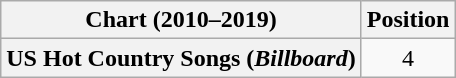<table class="wikitable plainrowheaders" style="text-align:center">
<tr>
<th scope="col">Chart (2010–2019)</th>
<th scope="col">Position</th>
</tr>
<tr>
<th scope="row">US Hot Country Songs (<em>Billboard</em>)</th>
<td>4</td>
</tr>
</table>
